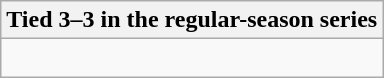<table class="wikitable collapsible collapsed">
<tr>
<th>Tied 3–3 in the regular-season series</th>
</tr>
<tr>
<td><br>




</td>
</tr>
</table>
